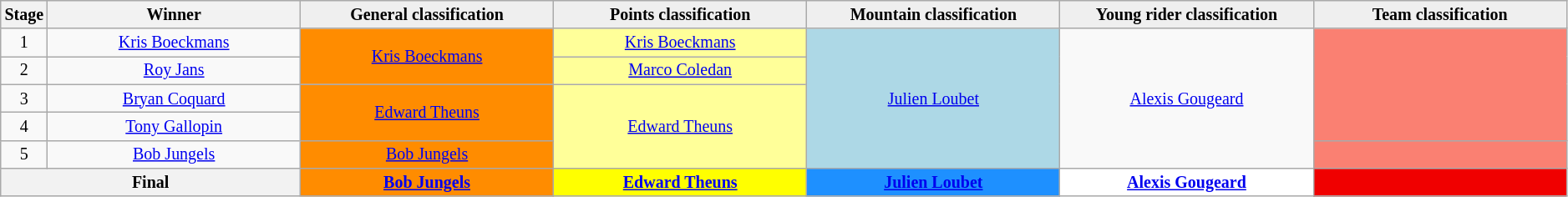<table class="wikitable" style="text-align: center; font-size:smaller;">
<tr style="background:#efefef;">
<th style="width:1%;">Stage</th>
<th style="width:16.5%;">Winner</th>
<th style="background:#efefef; width:16.5%;">General classification<br></th>
<th style="background:#efefef; width:16.5%;">Points classification<br></th>
<th style="background:#efefef; width:16.5%;">Mountain classification<br></th>
<th style="background:#efefef; width:16.5%;">Young rider classification<br></th>
<th style="background:#efefef; width:16.5%;">Team classification<br></th>
</tr>
<tr>
<td>1</td>
<td><a href='#'>Kris Boeckmans</a></td>
<td style="background:#FF8C00;" rowspan=2><a href='#'>Kris Boeckmans</a></td>
<td style="background:#FFFF99;"><a href='#'>Kris Boeckmans</a></td>
<td style="background:#ADD8E6;" rowspan=5><a href='#'>Julien Loubet</a></td>
<td style="background:offwhite;" rowspan=5><a href='#'>Alexis Gougeard</a></td>
<td style="background:salmon;" rowspan=4></td>
</tr>
<tr>
<td>2</td>
<td><a href='#'>Roy Jans</a></td>
<td style="background:#FFFF99;"><a href='#'>Marco Coledan</a></td>
</tr>
<tr>
<td>3</td>
<td><a href='#'>Bryan Coquard</a></td>
<td style="background:#FF8C00;" rowspan=2><a href='#'>Edward Theuns</a></td>
<td style="background:#FFFF99;" rowspan=3><a href='#'>Edward Theuns</a></td>
</tr>
<tr>
<td>4</td>
<td><a href='#'>Tony Gallopin</a></td>
</tr>
<tr>
<td>5</td>
<td><a href='#'>Bob Jungels</a></td>
<td style="background:#FF8C00;"><a href='#'>Bob Jungels</a></td>
<td style="background:salmon;"></td>
</tr>
<tr>
<th colspan=2>Final</th>
<th style="background:#FF8C00;"><a href='#'>Bob Jungels</a></th>
<th style="background:yellow;"><a href='#'>Edward Theuns</a></th>
<th style="background:dodgerblue;"><a href='#'>Julien Loubet</a></th>
<th style="background:white;"><a href='#'>Alexis Gougeard</a></th>
<th style="background:#f00000;"></th>
</tr>
</table>
